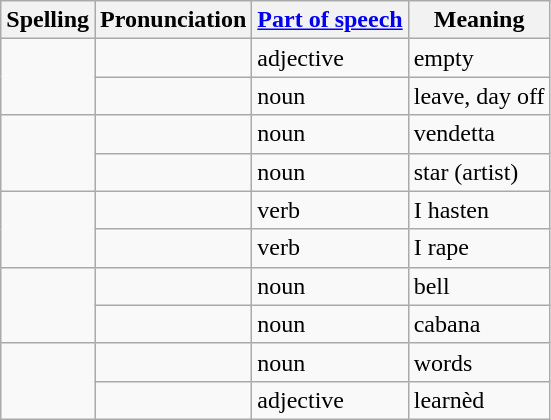<table class="wikitable">
<tr>
<th>Spelling</th>
<th>Pronunciation</th>
<th><a href='#'>Part of speech</a></th>
<th>Meaning</th>
</tr>
<tr>
<td rowspan="2"></td>
<td></td>
<td>adjective</td>
<td>empty</td>
</tr>
<tr>
<td></td>
<td>noun</td>
<td>leave, day off</td>
</tr>
<tr>
<td rowspan="2"></td>
<td></td>
<td>noun</td>
<td>vendetta</td>
</tr>
<tr>
<td></td>
<td>noun</td>
<td>star (artist)</td>
</tr>
<tr>
<td rowspan="2"></td>
<td></td>
<td>verb</td>
<td>I hasten</td>
</tr>
<tr>
<td></td>
<td>verb</td>
<td>I rape</td>
</tr>
<tr>
<td rowspan="2"></td>
<td></td>
<td>noun</td>
<td>bell</td>
</tr>
<tr>
<td></td>
<td>noun</td>
<td>cabana</td>
</tr>
<tr>
<td rowspan="2"></td>
<td></td>
<td>noun</td>
<td>words</td>
</tr>
<tr>
<td></td>
<td>adjective</td>
<td>learnèd</td>
</tr>
</table>
